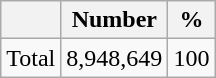<table class="wikitable">
<tr>
<th></th>
<th>Number</th>
<th>%</th>
</tr>
<tr>
<td>Total</td>
<td>8,948,649</td>
<td>100</td>
</tr>
</table>
